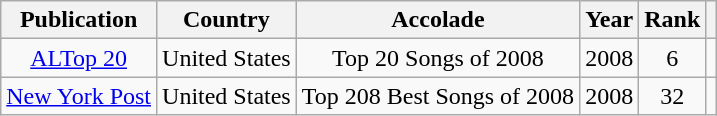<table class="wikitable plainrowheaders" style="text-align:center">
<tr>
<th>Publication</th>
<th>Country</th>
<th>Accolade</th>
<th>Year</th>
<th>Rank</th>
<th class="unsortable"></th>
</tr>
<tr>
<td><a href='#'>ALTop 20</a></td>
<td>United States</td>
<td>Top 20 Songs of 2008</td>
<td>2008</td>
<td>6</td>
<td></td>
</tr>
<tr>
<td><a href='#'>New York Post</a></td>
<td>United States</td>
<td>Top 208 Best Songs of 2008</td>
<td>2008</td>
<td>32</td>
<td></td>
</tr>
</table>
